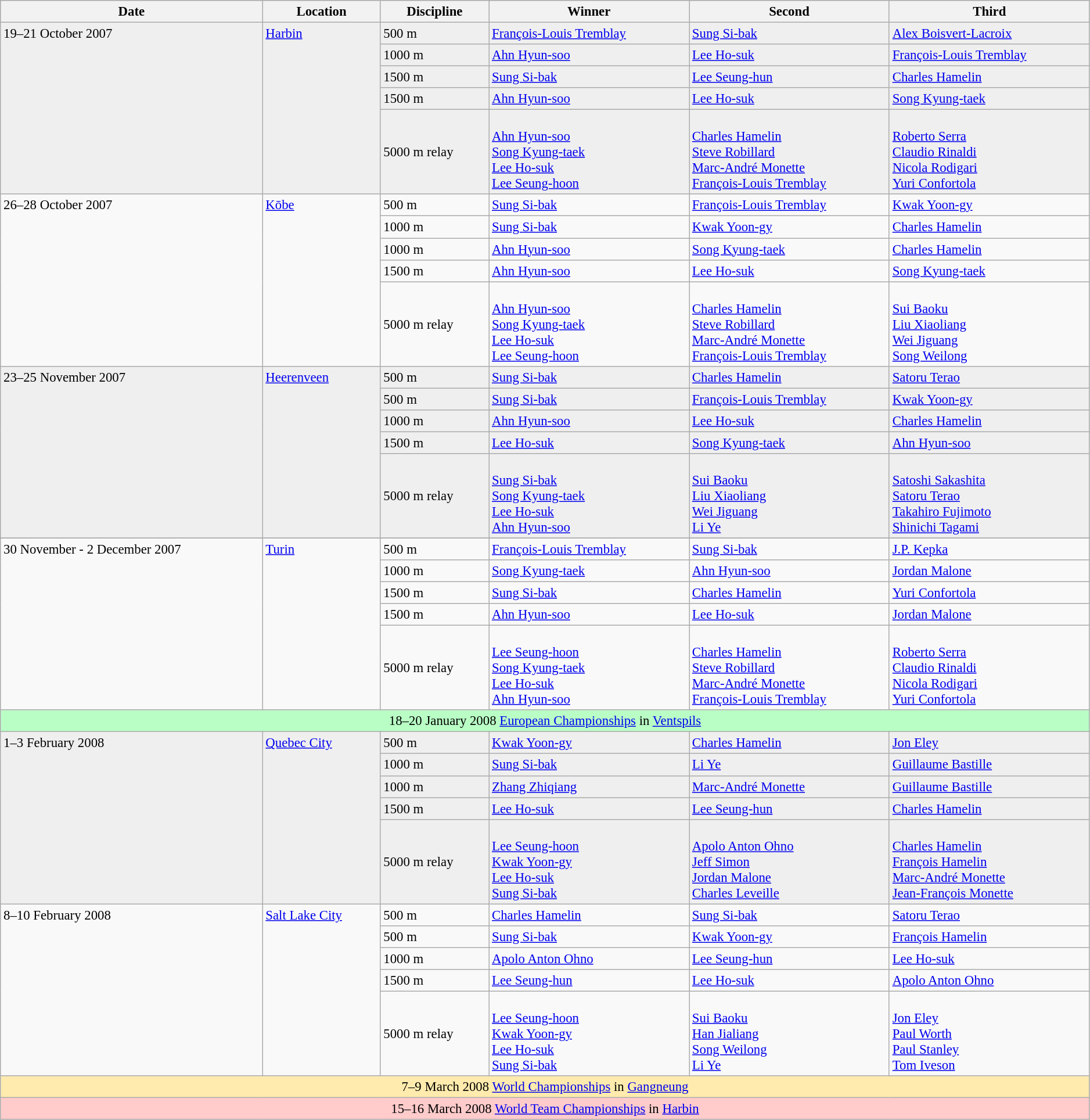<table class="wikitable" style="font-size:95%; margin-top:0em;" width="99%">
<tr align="left" style="background:#DCDCDC;">
<th>Date</th>
<th>Location</th>
<th>Discipline</th>
<th>Winner</th>
<th>Second</th>
<th>Third</th>
</tr>
<tr bgcolor="#efefef">
<td rowspan="5" valign="top">19–21 October 2007</td>
<td rowspan="5" valign="top"> <a href='#'>Harbin</a></td>
<td>500 m</td>
<td> <a href='#'>François-Louis Tremblay</a></td>
<td> <a href='#'>Sung Si-bak</a></td>
<td> <a href='#'>Alex Boisvert-Lacroix</a></td>
</tr>
<tr bgcolor="#efefef">
<td>1000 m</td>
<td> <a href='#'>Ahn Hyun-soo</a></td>
<td> <a href='#'>Lee Ho-suk</a></td>
<td> <a href='#'>François-Louis Tremblay</a></td>
</tr>
<tr bgcolor="#efefef">
<td>1500 m</td>
<td> <a href='#'>Sung Si-bak</a></td>
<td> <a href='#'>Lee Seung-hun</a></td>
<td> <a href='#'>Charles Hamelin</a></td>
</tr>
<tr bgcolor="#efefef">
<td>1500 m</td>
<td> <a href='#'>Ahn Hyun-soo</a></td>
<td> <a href='#'>Lee Ho-suk</a></td>
<td> <a href='#'>Song Kyung-taek</a></td>
</tr>
<tr bgcolor="#efefef">
<td>5000 m relay</td>
<td><br><a href='#'>Ahn Hyun-soo</a><br><a href='#'>Song Kyung-taek</a><br><a href='#'>Lee Ho-suk</a><br><a href='#'>Lee Seung-hoon</a></td>
<td><br><a href='#'>Charles Hamelin</a><br><a href='#'>Steve Robillard</a><br><a href='#'>Marc-André Monette</a><br><a href='#'>François-Louis Tremblay</a></td>
<td><br><a href='#'>Roberto Serra</a><br><a href='#'>Claudio Rinaldi</a><br><a href='#'>Nicola Rodigari</a><br><a href='#'>Yuri Confortola</a></td>
</tr>
<tr>
<td rowspan="5" valign="top">26–28 October 2007</td>
<td rowspan="5" valign="top"> <a href='#'>Kōbe</a></td>
<td>500 m</td>
<td> <a href='#'>Sung Si-bak</a></td>
<td> <a href='#'>François-Louis Tremblay</a></td>
<td> <a href='#'>Kwak Yoon-gy</a></td>
</tr>
<tr>
<td>1000 m</td>
<td> <a href='#'>Sung Si-bak</a></td>
<td> <a href='#'>Kwak Yoon-gy</a></td>
<td> <a href='#'>Charles Hamelin</a></td>
</tr>
<tr>
<td>1000 m</td>
<td> <a href='#'>Ahn Hyun-soo</a></td>
<td> <a href='#'>Song Kyung-taek</a></td>
<td> <a href='#'>Charles Hamelin</a></td>
</tr>
<tr>
<td>1500 m</td>
<td> <a href='#'>Ahn Hyun-soo</a></td>
<td> <a href='#'>Lee Ho-suk</a></td>
<td> <a href='#'>Song Kyung-taek</a></td>
</tr>
<tr>
<td>5000 m relay</td>
<td><br><a href='#'>Ahn Hyun-soo</a><br><a href='#'>Song Kyung-taek</a><br><a href='#'>Lee Ho-suk</a><br><a href='#'>Lee Seung-hoon</a></td>
<td><br><a href='#'>Charles Hamelin</a><br><a href='#'>Steve Robillard</a><br><a href='#'>Marc-André Monette</a><br><a href='#'>François-Louis Tremblay</a></td>
<td><br><a href='#'>Sui Baoku</a><br><a href='#'>Liu Xiaoliang</a><br><a href='#'>Wei Jiguang</a><br><a href='#'>Song Weilong</a></td>
</tr>
<tr bgcolor="#efefef">
<td rowspan="5" valign="top">23–25 November 2007</td>
<td rowspan="5" valign="top"> <a href='#'>Heerenveen</a></td>
<td>500 m</td>
<td> <a href='#'>Sung Si-bak</a></td>
<td> <a href='#'>Charles Hamelin</a></td>
<td> <a href='#'>Satoru Terao</a></td>
</tr>
<tr bgcolor="#efefef">
<td>500 m</td>
<td> <a href='#'>Sung Si-bak</a></td>
<td> <a href='#'>François-Louis Tremblay</a></td>
<td> <a href='#'>Kwak Yoon-gy</a></td>
</tr>
<tr bgcolor="#efefef">
<td>1000 m</td>
<td> <a href='#'>Ahn Hyun-soo</a></td>
<td> <a href='#'>Lee Ho-suk</a></td>
<td> <a href='#'>Charles Hamelin</a></td>
</tr>
<tr bgcolor="#efefef">
<td>1500 m</td>
<td> <a href='#'>Lee Ho-suk</a></td>
<td> <a href='#'>Song Kyung-taek</a></td>
<td> <a href='#'>Ahn Hyun-soo</a></td>
</tr>
<tr bgcolor="#efefef">
<td>5000 m relay</td>
<td><br><a href='#'>Sung Si-bak</a><br><a href='#'>Song Kyung-taek</a><br><a href='#'>Lee Ho-suk</a><br><a href='#'>Ahn Hyun-soo</a></td>
<td><br><a href='#'>Sui Baoku</a><br><a href='#'>Liu Xiaoliang</a><br><a href='#'>Wei Jiguang</a><br><a href='#'>Li Ye</a></td>
<td><br><a href='#'>Satoshi Sakashita</a><br><a href='#'>Satoru Terao</a><br><a href='#'>Takahiro Fujimoto</a><br><a href='#'>Shinichi Tagami</a></td>
</tr>
<tr bgcolor="#efefef">
</tr>
<tr>
<td rowspan="5" valign="top">30 November - 2 December 2007</td>
<td rowspan="5" valign="top"> <a href='#'>Turin</a></td>
<td>500 m</td>
<td> <a href='#'>François-Louis Tremblay</a></td>
<td> <a href='#'>Sung Si-bak</a></td>
<td> <a href='#'>J.P. Kepka</a></td>
</tr>
<tr>
<td>1000 m</td>
<td> <a href='#'>Song Kyung-taek</a></td>
<td> <a href='#'>Ahn Hyun-soo</a></td>
<td> <a href='#'>Jordan Malone</a></td>
</tr>
<tr>
<td>1500 m</td>
<td> <a href='#'>Sung Si-bak</a></td>
<td> <a href='#'>Charles Hamelin</a></td>
<td> <a href='#'>Yuri Confortola</a></td>
</tr>
<tr>
<td>1500 m</td>
<td> <a href='#'>Ahn Hyun-soo</a></td>
<td> <a href='#'>Lee Ho-suk</a></td>
<td> <a href='#'>Jordan Malone</a></td>
</tr>
<tr>
<td>5000 m relay</td>
<td><br><a href='#'>Lee Seung-hoon</a><br><a href='#'>Song Kyung-taek</a><br><a href='#'>Lee Ho-suk</a><br><a href='#'>Ahn Hyun-soo</a></td>
<td><br><a href='#'>Charles Hamelin</a><br><a href='#'>Steve Robillard</a><br><a href='#'>Marc-André Monette</a><br><a href='#'>François-Louis Tremblay</a></td>
<td><br><a href='#'>Roberto Serra</a><br><a href='#'>Claudio Rinaldi</a><br><a href='#'>Nicola Rodigari</a><br><a href='#'>Yuri Confortola</a></td>
</tr>
<tr style="background:#B9FFC5">
<td colspan="6" align="center">18–20 January 2008 <a href='#'>European Championships</a> in  <a href='#'>Ventspils</a></td>
</tr>
<tr bgcolor="#efefef">
<td rowspan="5" valign="top">1–3 February 2008</td>
<td rowspan="5" valign="top"> <a href='#'>Quebec City</a></td>
<td>500 m</td>
<td> <a href='#'>Kwak Yoon-gy</a></td>
<td> <a href='#'>Charles Hamelin</a></td>
<td> <a href='#'>Jon Eley</a></td>
</tr>
<tr bgcolor="#efefef">
<td>1000 m</td>
<td> <a href='#'>Sung Si-bak</a></td>
<td> <a href='#'>Li Ye</a></td>
<td> <a href='#'>Guillaume Bastille</a></td>
</tr>
<tr bgcolor="#efefef">
<td>1000 m</td>
<td> <a href='#'>Zhang Zhiqiang</a></td>
<td> <a href='#'>Marc-André Monette</a></td>
<td> <a href='#'>Guillaume Bastille</a></td>
</tr>
<tr bgcolor="#efefef">
<td>1500 m</td>
<td> <a href='#'>Lee Ho-suk</a></td>
<td> <a href='#'>Lee Seung-hun</a></td>
<td> <a href='#'>Charles Hamelin</a></td>
</tr>
<tr bgcolor="#efefef">
<td>5000 m relay</td>
<td><br><a href='#'>Lee Seung-hoon</a><br><a href='#'>Kwak Yoon-gy</a><br><a href='#'>Lee Ho-suk</a><br><a href='#'>Sung Si-bak</a></td>
<td><br><a href='#'>Apolo Anton Ohno</a><br><a href='#'>Jeff Simon</a><br><a href='#'>Jordan Malone</a><br><a href='#'>Charles Leveille</a></td>
<td><br><a href='#'>Charles Hamelin</a><br><a href='#'>François Hamelin</a><br><a href='#'>Marc-André Monette</a><br><a href='#'>Jean-François Monette</a></td>
</tr>
<tr>
<td rowspan="5" valign="top">8–10 February 2008</td>
<td rowspan="5" valign="top"> <a href='#'>Salt Lake City</a></td>
<td>500 m</td>
<td> <a href='#'>Charles Hamelin</a></td>
<td> <a href='#'>Sung Si-bak</a></td>
<td> <a href='#'>Satoru Terao</a></td>
</tr>
<tr>
<td>500 m</td>
<td> <a href='#'>Sung Si-bak</a></td>
<td> <a href='#'>Kwak Yoon-gy</a></td>
<td> <a href='#'>François Hamelin</a></td>
</tr>
<tr>
<td>1000 m</td>
<td> <a href='#'>Apolo Anton Ohno</a></td>
<td> <a href='#'>Lee Seung-hun</a></td>
<td> <a href='#'>Lee Ho-suk</a></td>
</tr>
<tr>
<td>1500 m</td>
<td> <a href='#'>Lee Seung-hun</a></td>
<td> <a href='#'>Lee Ho-suk</a></td>
<td> <a href='#'>Apolo Anton Ohno</a></td>
</tr>
<tr>
<td>5000 m relay</td>
<td><br><a href='#'>Lee Seung-hoon</a><br><a href='#'>Kwak Yoon-gy</a><br><a href='#'>Lee Ho-suk</a><br><a href='#'>Sung Si-bak</a></td>
<td><br><a href='#'>Sui Baoku</a><br><a href='#'>Han Jialiang</a><br><a href='#'>Song Weilong</a><br><a href='#'>Li Ye</a></td>
<td><br><a href='#'>Jon Eley</a><br><a href='#'>Paul Worth</a><br><a href='#'>Paul Stanley</a><br><a href='#'>Tom Iveson</a></td>
</tr>
<tr style="background:#FFEBAD">
<td colspan="6" align="center">7–9 March 2008 <a href='#'>World Championships</a> in  <a href='#'>Gangneung</a></td>
</tr>
<tr style="background:#FFCBCB">
<td colspan="6" align="center">15–16 March 2008 <a href='#'>World Team Championships</a> in  <a href='#'>Harbin</a></td>
</tr>
</table>
